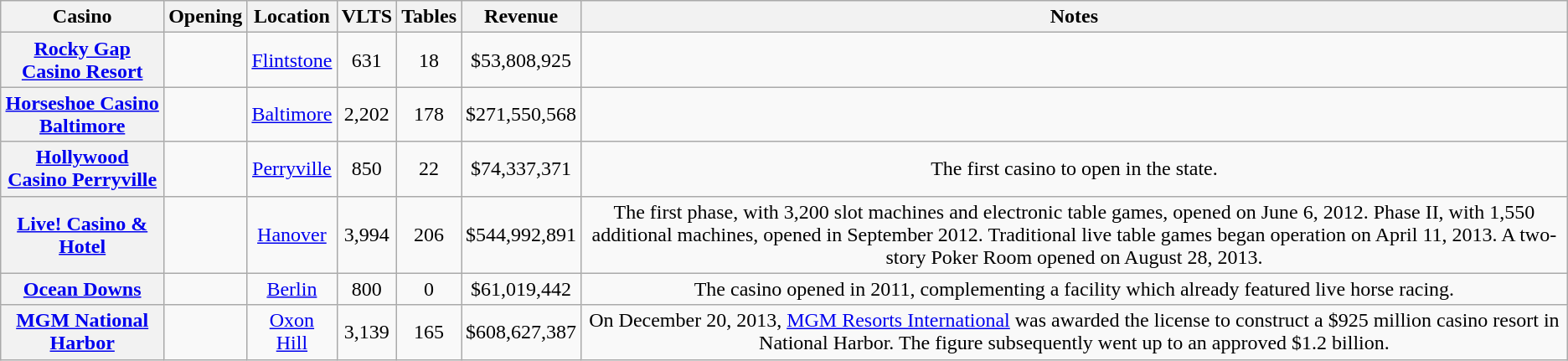<table class="wikitable sortable" style="text-align:center">
<tr>
<th scope="col">Casino</th>
<th scope="col">Opening</th>
<th scope="col">Location</th>
<th scope="col">VLTS</th>
<th scope="col">Tables</th>
<th scope="col">Revenue</th>
<th scope="col">Notes</th>
</tr>
<tr>
<th scope="row"><a href='#'>Rocky Gap Casino Resort</a></th>
<td></td>
<td><a href='#'>Flintstone</a></td>
<td>631</td>
<td>18</td>
<td>$53,808,925</td>
<td></td>
</tr>
<tr>
<th scope="row"><a href='#'>Horseshoe Casino Baltimore</a></th>
<td></td>
<td><a href='#'>Baltimore</a></td>
<td>2,202</td>
<td>178</td>
<td>$271,550,568</td>
<td></td>
</tr>
<tr>
<th scope="row"><a href='#'>Hollywood Casino Perryville</a></th>
<td></td>
<td><a href='#'>Perryville</a></td>
<td>850</td>
<td>22</td>
<td>$74,337,371</td>
<td>The first casino to open in the state.</td>
</tr>
<tr>
<th scope="row"><a href='#'>Live! Casino & Hotel</a></th>
<td></td>
<td><a href='#'>Hanover</a></td>
<td>3,994</td>
<td>206</td>
<td>$544,992,891</td>
<td>The first phase, with 3,200 slot machines and electronic table games, opened on June 6, 2012. Phase II, with 1,550 additional machines, opened in September 2012. Traditional live table games began operation on April 11, 2013. A two-story Poker Room opened on August 28, 2013.</td>
</tr>
<tr>
<th scope="row"><a href='#'>Ocean Downs</a></th>
<td></td>
<td><a href='#'>Berlin</a></td>
<td>800</td>
<td>0</td>
<td>$61,019,442</td>
<td>The casino opened in 2011, complementing a facility which already featured live horse racing.</td>
</tr>
<tr>
<th scope="row"><a href='#'>MGM National Harbor</a></th>
<td></td>
<td><a href='#'>Oxon Hill</a></td>
<td>3,139</td>
<td>165</td>
<td>$608,627,387</td>
<td>On December 20, 2013, <a href='#'>MGM Resorts International</a> was awarded the license to construct a $925 million casino resort in National Harbor. The figure subsequently went up to an approved $1.2 billion.</td>
</tr>
</table>
